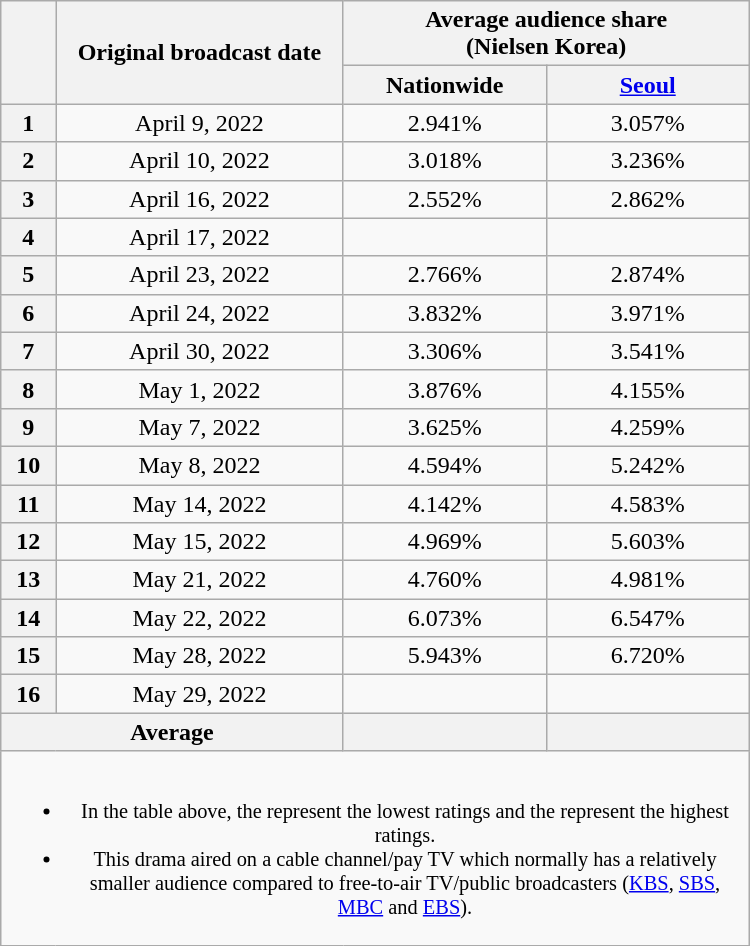<table class="wikitable" style="margin-left:auto; margin-right:auto; width:500px; text-align:center">
<tr>
<th scope="col" rowspan="2"></th>
<th scope="col" rowspan="2">Original broadcast date</th>
<th scope="col" colspan="2">Average audience share<br>(Nielsen Korea)</th>
</tr>
<tr>
<th scope="col" style="width:8em">Nationwide</th>
<th scope="col" style="width:8em"><a href='#'>Seoul</a></th>
</tr>
<tr>
<th scope="col">1</th>
<td>April 9, 2022</td>
<td>2.941% </td>
<td>3.057% </td>
</tr>
<tr>
<th scope="col">2</th>
<td>April 10, 2022</td>
<td>3.018% </td>
<td>3.236% </td>
</tr>
<tr>
<th scope="col">3</th>
<td>April 16, 2022</td>
<td>2.552% </td>
<td>2.862% </td>
</tr>
<tr>
<th scope="col">4</th>
<td>April 17, 2022</td>
<td><strong></strong> </td>
<td><strong></strong> </td>
</tr>
<tr>
<th scope="col">5</th>
<td>April 23, 2022</td>
<td>2.766% </td>
<td>2.874% </td>
</tr>
<tr>
<th scope="col">6</th>
<td>April 24, 2022</td>
<td>3.832% </td>
<td>3.971% </td>
</tr>
<tr>
<th scope="col">7</th>
<td>April 30, 2022</td>
<td>3.306% </td>
<td>3.541% </td>
</tr>
<tr>
<th scope="col">8</th>
<td>May 1, 2022</td>
<td>3.876% </td>
<td>4.155% </td>
</tr>
<tr>
<th scope="col">9</th>
<td>May 7, 2022</td>
<td>3.625% </td>
<td>4.259% </td>
</tr>
<tr>
<th scope="col">10</th>
<td>May 8, 2022</td>
<td>4.594% </td>
<td>5.242% </td>
</tr>
<tr>
<th scope="col">11</th>
<td>May 14, 2022</td>
<td>4.142% </td>
<td>4.583% </td>
</tr>
<tr>
<th scope="col">12</th>
<td>May 15, 2022</td>
<td>4.969% </td>
<td>5.603% </td>
</tr>
<tr>
<th scope="col">13</th>
<td>May 21, 2022</td>
<td>4.760% </td>
<td>4.981% </td>
</tr>
<tr>
<th scope="col">14</th>
<td>May 22, 2022</td>
<td>6.073% </td>
<td>6.547% </td>
</tr>
<tr>
<th scope="col">15</th>
<td>May 28, 2022</td>
<td>5.943% </td>
<td>6.720% </td>
</tr>
<tr>
<th scope="col">16</th>
<td>May 29, 2022</td>
<td><strong></strong> </td>
<td><strong></strong> </td>
</tr>
<tr>
<th scope="col" colspan="2">Average</th>
<th scope="col"></th>
<th scope="col"></th>
</tr>
<tr>
<td colspan="4" style="font-size:85%"><br><ul><li>In the table above, the <strong></strong> represent the lowest ratings and the <strong></strong> represent the highest ratings.</li><li>This drama aired on a cable channel/pay TV which normally has a relatively smaller audience compared to free-to-air TV/public broadcasters (<a href='#'>KBS</a>, <a href='#'>SBS</a>, <a href='#'>MBC</a> and <a href='#'>EBS</a>).</li></ul></td>
</tr>
</table>
